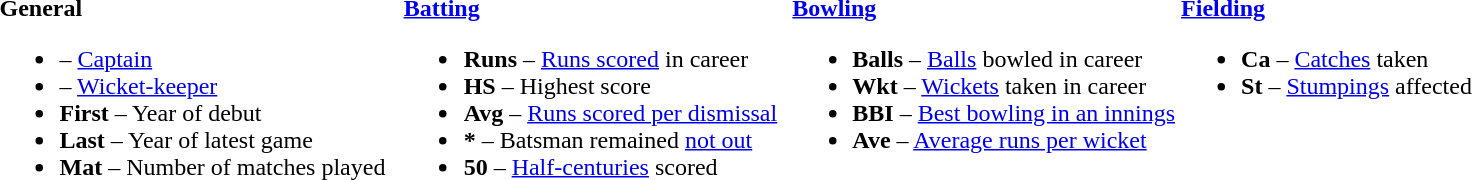<table>
<tr>
<td valign="top" style="width:26%"><br><strong>General</strong><ul><li> – <a href='#'>Captain</a></li><li> – <a href='#'>Wicket-keeper</a></li><li><strong>First</strong> – Year of debut</li><li><strong>Last</strong> – Year of latest game</li><li><strong>Mat</strong> – Number of matches played</li></ul></td>
<td valign="top" style="width:25%"><br><strong><a href='#'>Batting</a></strong><ul><li><strong>Runs</strong> – <a href='#'>Runs scored</a> in career</li><li><strong>HS</strong> – Highest score</li><li><strong>Avg</strong> – <a href='#'>Runs scored per dismissal</a></li><li><strong>*</strong> – Batsman remained <a href='#'>not out</a></li><li><strong>50</strong> – <a href='#'>Half-centuries</a> scored</li></ul></td>
<td valign="top" style="width:25%"><br><strong><a href='#'>Bowling</a></strong><ul><li><strong>Balls</strong> – <a href='#'>Balls</a> bowled in career</li><li><strong>Wkt</strong> – <a href='#'>Wickets</a> taken in career</li><li><strong>BBI</strong> – <a href='#'>Best bowling in an innings</a></li><li><strong>Ave</strong> – <a href='#'>Average runs per wicket</a></li></ul></td>
<td valign="top" style="width:24%"><br><strong><a href='#'>Fielding</a></strong><ul><li><strong>Ca</strong> – <a href='#'>Catches</a> taken</li><li><strong>St</strong> – <a href='#'>Stumpings</a> affected</li></ul></td>
</tr>
</table>
